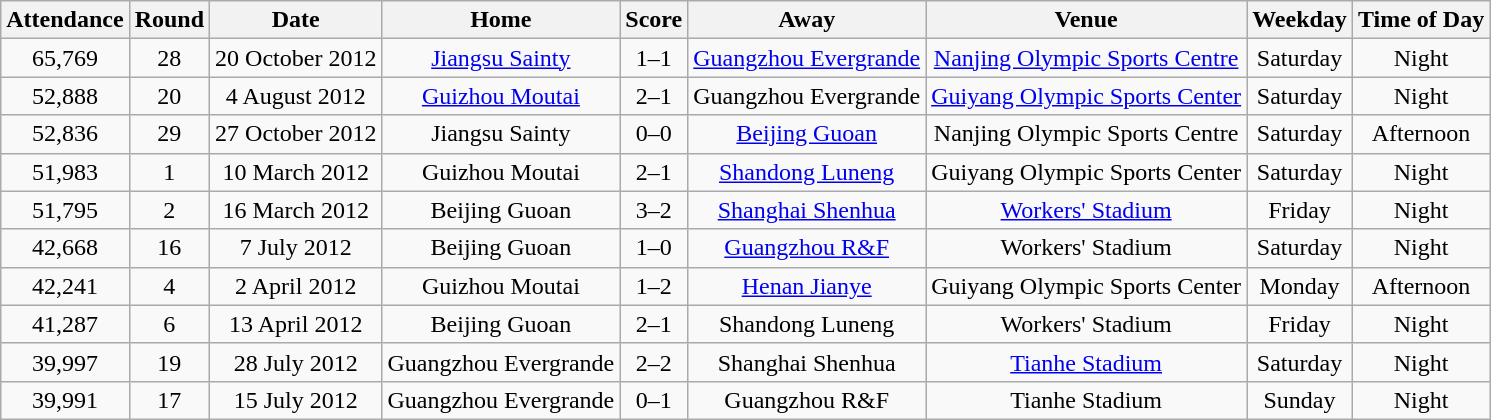<table class="wikitable sortable" style="text-align:center;">
<tr>
<th>Attendance</th>
<th>Round</th>
<th>Date</th>
<th>Home</th>
<th>Score</th>
<th>Away</th>
<th>Venue</th>
<th>Weekday</th>
<th>Time of Day</th>
</tr>
<tr>
<td>65,769</td>
<td>28</td>
<td>20 October 2012</td>
<td><a href='#'>Jiangsu Sainty</a></td>
<td>1–1</td>
<td><a href='#'>Guangzhou Evergrande</a></td>
<td><a href='#'>Nanjing Olympic Sports Centre</a></td>
<td>Saturday</td>
<td>Night</td>
</tr>
<tr>
<td>52,888</td>
<td>20</td>
<td>4 August 2012</td>
<td><a href='#'>Guizhou Moutai</a></td>
<td>2–1</td>
<td>Guangzhou Evergrande</td>
<td><a href='#'>Guiyang Olympic Sports Center</a></td>
<td>Saturday</td>
<td>Night</td>
</tr>
<tr>
<td>52,836</td>
<td>29</td>
<td>27 October 2012</td>
<td>Jiangsu Sainty</td>
<td>0–0</td>
<td><a href='#'>Beijing Guoan</a></td>
<td>Nanjing Olympic Sports Centre</td>
<td>Saturday</td>
<td>Afternoon</td>
</tr>
<tr>
<td>51,983</td>
<td>1</td>
<td>10 March 2012</td>
<td>Guizhou Moutai</td>
<td>2–1</td>
<td><a href='#'>Shandong Luneng</a></td>
<td>Guiyang Olympic Sports Center</td>
<td>Saturday</td>
<td>Night</td>
</tr>
<tr>
<td>51,795</td>
<td>2</td>
<td>16 March 2012</td>
<td>Beijing Guoan</td>
<td>3–2</td>
<td><a href='#'>Shanghai Shenhua</a></td>
<td><a href='#'>Workers' Stadium</a></td>
<td>Friday</td>
<td>Night</td>
</tr>
<tr>
<td>42,668</td>
<td>16</td>
<td>7 July 2012</td>
<td>Beijing Guoan</td>
<td>1–0</td>
<td><a href='#'>Guangzhou R&F</a></td>
<td>Workers' Stadium</td>
<td>Saturday</td>
<td>Night</td>
</tr>
<tr>
<td>42,241</td>
<td>4</td>
<td>2 April 2012</td>
<td>Guizhou Moutai</td>
<td>1–2</td>
<td><a href='#'>Henan Jianye</a></td>
<td>Guiyang Olympic Sports Center</td>
<td>Monday</td>
<td>Afternoon</td>
</tr>
<tr>
<td>41,287</td>
<td>6</td>
<td>13 April 2012</td>
<td>Beijing Guoan</td>
<td>2–1</td>
<td>Shandong Luneng</td>
<td>Workers' Stadium</td>
<td>Friday</td>
<td>Night</td>
</tr>
<tr>
<td>39,997</td>
<td>19</td>
<td>28 July 2012</td>
<td>Guangzhou Evergrande</td>
<td>2–2</td>
<td>Shanghai Shenhua</td>
<td><a href='#'>Tianhe Stadium</a></td>
<td>Saturday</td>
<td>Night</td>
</tr>
<tr>
<td>39,991</td>
<td>17</td>
<td>15 July 2012</td>
<td>Guangzhou Evergrande</td>
<td>0–1</td>
<td>Guangzhou R&F</td>
<td>Tianhe Stadium</td>
<td>Sunday</td>
<td>Night</td>
</tr>
</table>
